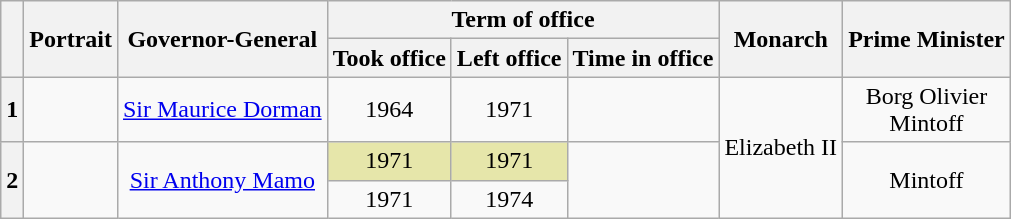<table class="wikitable" style="text-align:center">
<tr>
<th rowspan=2></th>
<th rowspan=2>Portrait</th>
<th rowspan="2">Governor-General<br></th>
<th colspan=3>Term of office</th>
<th rowspan=2>Monarch</th>
<th rowspan=2>Prime Minister</th>
</tr>
<tr>
<th>Took office</th>
<th>Left office</th>
<th>Time in office</th>
</tr>
<tr>
<th>1</th>
<td></td>
<td><a href='#'>Sir Maurice Dorman</a><br></td>
<td> 1964</td>
<td> 1971</td>
<td></td>
<td rowspan="3">Elizabeth II</td>
<td>Borg Olivier<br>Mintoff</td>
</tr>
<tr>
<th rowspan=2>2</th>
<td rowspan=2></td>
<td rowspan="2"><a href='#'>Sir Anthony Mamo</a><br></td>
<td style="background:#e6e6aa;"> 1971</td>
<td style="background:#e6e6aa;"> 1971</td>
<td rowspan=2></td>
<td rowspan=2>Mintoff</td>
</tr>
<tr>
<td> 1971</td>
<td> 1974</td>
</tr>
</table>
